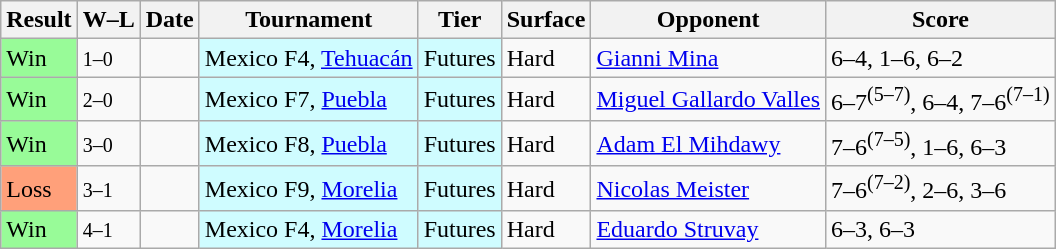<table class="sortable wikitable">
<tr>
<th>Result</th>
<th class="unsortable">W–L</th>
<th>Date</th>
<th>Tournament</th>
<th>Tier</th>
<th>Surface</th>
<th>Opponent</th>
<th class="unsortable">Score</th>
</tr>
<tr>
<td bgcolor=98FB98>Win</td>
<td><small>1–0</small></td>
<td></td>
<td style="background:#cffcff;">Mexico F4, <a href='#'>Tehuacán</a></td>
<td style="background:#cffcff;">Futures</td>
<td>Hard</td>
<td> <a href='#'>Gianni Mina</a></td>
<td>6–4, 1–6, 6–2</td>
</tr>
<tr>
<td bgcolor=98FB98>Win</td>
<td><small>2–0</small></td>
<td></td>
<td style="background:#cffcff;">Mexico F7, <a href='#'>Puebla</a></td>
<td style="background:#cffcff;">Futures</td>
<td>Hard</td>
<td> <a href='#'>Miguel Gallardo Valles</a></td>
<td>6–7<sup>(5–7)</sup>, 6–4, 7–6<sup>(7–1)</sup></td>
</tr>
<tr>
<td bgcolor=98FB98>Win</td>
<td><small>3–0</small></td>
<td></td>
<td style="background:#cffcff;">Mexico F8, <a href='#'>Puebla</a></td>
<td style="background:#cffcff;">Futures</td>
<td>Hard</td>
<td> <a href='#'>Adam El Mihdawy</a></td>
<td>7–6<sup>(7–5)</sup>, 1–6, 6–3</td>
</tr>
<tr>
<td bgcolor=FFA07A>Loss</td>
<td><small>3–1</small></td>
<td></td>
<td style="background:#cffcff;">Mexico F9, <a href='#'>Morelia</a></td>
<td style="background:#cffcff;">Futures</td>
<td>Hard</td>
<td> <a href='#'>Nicolas Meister</a></td>
<td>7–6<sup>(7–2)</sup>, 2–6, 3–6</td>
</tr>
<tr>
<td bgcolor=98FB98>Win</td>
<td><small>4–1</small></td>
<td></td>
<td style="background:#cffcff;">Mexico F4, <a href='#'>Morelia</a></td>
<td style="background:#cffcff;">Futures</td>
<td>Hard</td>
<td> <a href='#'>Eduardo Struvay</a></td>
<td>6–3, 6–3</td>
</tr>
</table>
